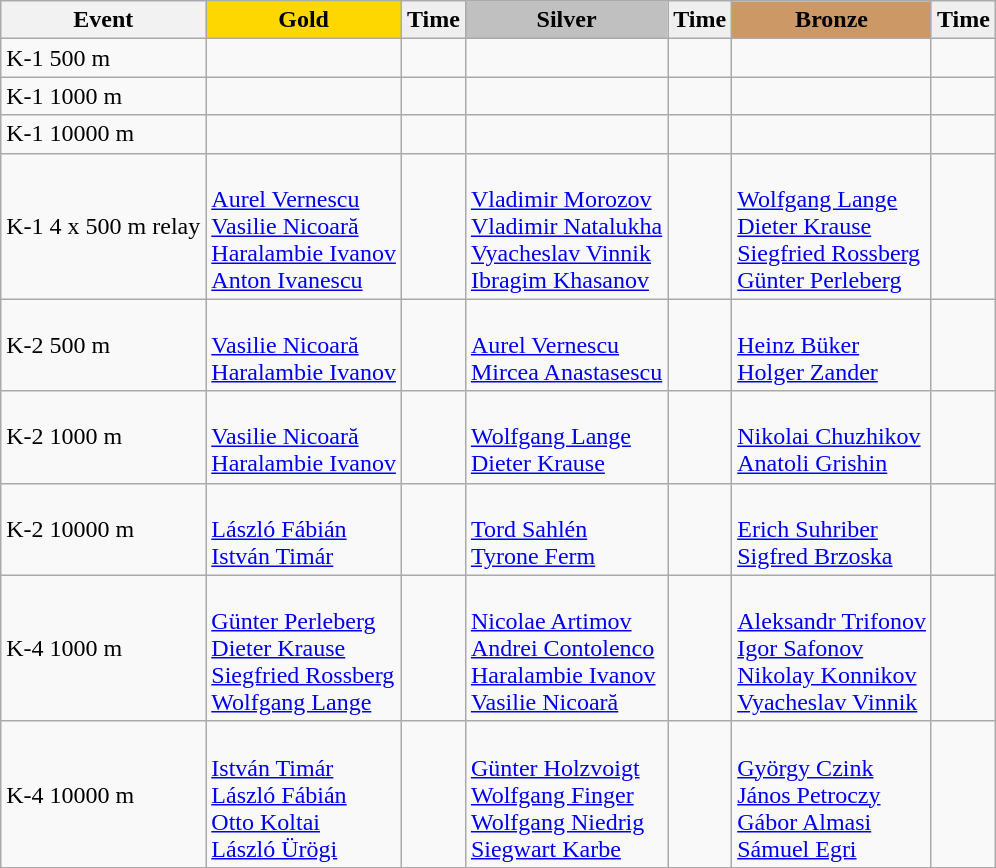<table class="wikitable">
<tr>
<th>Event</th>
<td align=center bgcolor="gold"><strong>Gold</strong></td>
<td align=center bgcolor="EFEFEF"><strong>Time</strong></td>
<td align=center bgcolor="silver"><strong>Silver</strong></td>
<td align=center bgcolor="EFEFEF"><strong>Time</strong></td>
<td align=center bgcolor="CC9966"><strong>Bronze</strong></td>
<td align=center bgcolor="EFEFEF"><strong>Time</strong></td>
</tr>
<tr>
<td>K-1 500 m</td>
<td></td>
<td></td>
<td></td>
<td></td>
<td></td>
<td></td>
</tr>
<tr>
<td>K-1 1000 m</td>
<td></td>
<td></td>
<td></td>
<td></td>
<td></td>
<td></td>
</tr>
<tr>
<td>K-1 10000 m</td>
<td></td>
<td></td>
<td></td>
<td></td>
<td></td>
<td></td>
</tr>
<tr>
<td>K-1 4 x 500 m relay</td>
<td><br><a href='#'>Aurel Vernescu</a><br><a href='#'>Vasilie Nicoară</a><br><a href='#'>Haralambie Ivanov</a><br><a href='#'>Anton Ivanescu</a></td>
<td></td>
<td><br><a href='#'>Vladimir Morozov</a><br><a href='#'>Vladimir Natalukha</a><br><a href='#'>Vyacheslav Vinnik</a><br><a href='#'>Ibragim Khasanov</a></td>
<td></td>
<td><br><a href='#'>Wolfgang Lange</a><br><a href='#'>Dieter Krause</a><br><a href='#'>Siegfried Rossberg</a><br><a href='#'>Günter Perleberg</a></td>
<td></td>
</tr>
<tr>
<td>K-2 500 m</td>
<td><br><a href='#'>Vasilie Nicoară</a><br><a href='#'>Haralambie Ivanov</a></td>
<td></td>
<td><br><a href='#'>Aurel Vernescu</a><br><a href='#'>Mircea Anastasescu</a></td>
<td></td>
<td><br><a href='#'>Heinz Büker</a><br><a href='#'>Holger Zander</a></td>
<td></td>
</tr>
<tr>
<td>K-2 1000 m</td>
<td><br><a href='#'>Vasilie Nicoară</a><br><a href='#'>Haralambie Ivanov</a></td>
<td></td>
<td><br><a href='#'>Wolfgang Lange</a><br><a href='#'>Dieter Krause</a></td>
<td></td>
<td><br><a href='#'>Nikolai Chuzhikov</a><br><a href='#'>Anatoli Grishin</a></td>
<td></td>
</tr>
<tr>
<td>K-2 10000 m</td>
<td><br><a href='#'>László Fábián</a><br><a href='#'>István Timár</a></td>
<td></td>
<td><br><a href='#'>Tord Sahlén</a><br><a href='#'>Tyrone Ferm</a></td>
<td></td>
<td><br><a href='#'>Erich Suhriber</a><br><a href='#'>Sigfred Brzoska</a></td>
<td></td>
</tr>
<tr>
<td>K-4 1000 m</td>
<td><br><a href='#'>Günter Perleberg</a><br><a href='#'>Dieter Krause</a><br><a href='#'>Siegfried Rossberg</a><br><a href='#'>Wolfgang Lange</a></td>
<td></td>
<td><br><a href='#'>Nicolae Artimov</a><br><a href='#'>Andrei Contolenco</a><br><a href='#'>Haralambie Ivanov</a><br><a href='#'>Vasilie Nicoară</a></td>
<td></td>
<td><br><a href='#'>Aleksandr Trifonov</a><br><a href='#'>Igor Safonov</a><br><a href='#'>Nikolay Konnikov</a><br><a href='#'>Vyacheslav Vinnik</a></td>
<td></td>
</tr>
<tr>
<td>K-4 10000 m</td>
<td><br><a href='#'>István Timár</a><br><a href='#'>László Fábián</a><br><a href='#'>Otto Koltai</a><br><a href='#'>László Ürögi</a></td>
<td></td>
<td><br><a href='#'>Günter Holzvoigt</a><br><a href='#'>Wolfgang Finger</a><br><a href='#'>Wolfgang Niedrig</a><br><a href='#'>Siegwart Karbe</a></td>
<td></td>
<td><br><a href='#'>György Czink</a><br><a href='#'>János Petroczy</a><br><a href='#'>Gábor Almasi</a><br><a href='#'>Sámuel Egri</a></td>
<td></td>
</tr>
</table>
